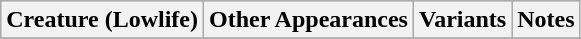<table class="wikitable">
<tr bgcolor="#CCCCCC">
<th>Creature (Lowlife)</th>
<th>Other Appearances</th>
<th>Variants</th>
<th>Notes</th>
</tr>
<tr>
</tr>
</table>
